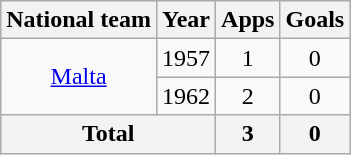<table class="wikitable" style="text-align:center">
<tr>
<th>National team</th>
<th>Year</th>
<th>Apps</th>
<th>Goals</th>
</tr>
<tr>
<td rowspan="2"><a href='#'>Malta</a></td>
<td>1957</td>
<td>1</td>
<td>0</td>
</tr>
<tr>
<td>1962</td>
<td>2</td>
<td>0</td>
</tr>
<tr>
<th colspan="2">Total</th>
<th>3</th>
<th>0</th>
</tr>
</table>
